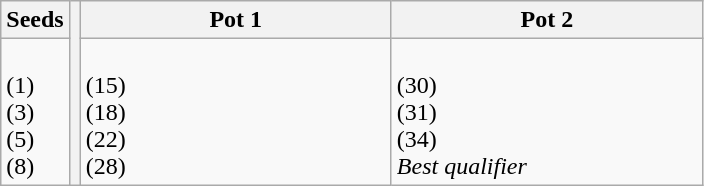<table class="wikitable">
<tr>
<th>Seeds</th>
<th rowspan=2></th>
<th width=200>Pot 1</th>
<th width=200>Pot 2</th>
</tr>
<tr>
<td><br> (1) <br>
 (3) <br>
 (5) <br>
 (8) </td>
<td><br> (15)<br>
 (18)<br>
 (22)<br>
 (28)</td>
<td><br> (30)<br>
 (31)<br>
 (34)<br>
 <em>Best qualifier</em></td>
</tr>
</table>
